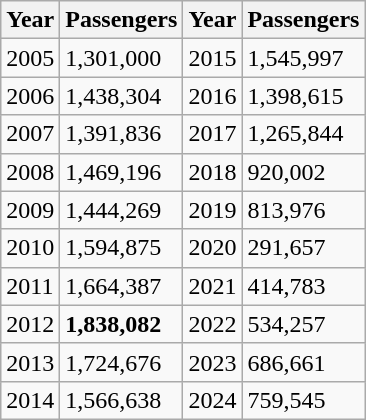<table class="wikitable">
<tr>
<th>Year</th>
<th>Passengers</th>
<th>Year</th>
<th>Passengers</th>
</tr>
<tr>
<td>2005</td>
<td>1,301,000</td>
<td>2015</td>
<td>1,545,997</td>
</tr>
<tr>
<td>2006</td>
<td>1,438,304</td>
<td>2016</td>
<td>1,398,615</td>
</tr>
<tr>
<td>2007</td>
<td>1,391,836</td>
<td>2017</td>
<td>1,265,844</td>
</tr>
<tr>
<td>2008</td>
<td>1,469,196</td>
<td>2018</td>
<td>920,002</td>
</tr>
<tr>
<td>2009</td>
<td>1,444,269</td>
<td>2019</td>
<td>813,976</td>
</tr>
<tr>
<td>2010</td>
<td>1,594,875</td>
<td>2020</td>
<td>291,657</td>
</tr>
<tr>
<td>2011</td>
<td>1,664,387</td>
<td>2021</td>
<td>414,783</td>
</tr>
<tr>
<td>2012</td>
<td><strong>1,838,082</strong></td>
<td>2022</td>
<td>534,257</td>
</tr>
<tr>
<td>2013</td>
<td>1,724,676</td>
<td>2023</td>
<td>686,661</td>
</tr>
<tr>
<td>2014</td>
<td>1,566,638</td>
<td>2024</td>
<td>759,545</td>
</tr>
</table>
